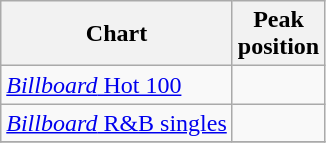<table class="wikitable">
<tr>
<th>Chart</th>
<th>Peak<br>position</th>
</tr>
<tr>
<td><a href='#'><em>Billboard</em> Hot 100</a></td>
<td></td>
</tr>
<tr>
<td><a href='#'><em>Billboard</em> R&B singles</a></td>
<td></td>
</tr>
<tr>
</tr>
</table>
